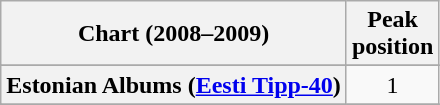<table class="wikitable sortable plainrowheaders">
<tr>
<th scope="col">Chart (2008–2009)</th>
<th scope="col">Peak<br>position</th>
</tr>
<tr>
</tr>
<tr>
</tr>
<tr>
<th scope="row">Estonian Albums (<a href='#'>Eesti Tipp-40</a>)</th>
<td style="text-align:center;">1</td>
</tr>
<tr>
</tr>
<tr>
</tr>
<tr>
</tr>
<tr>
</tr>
</table>
